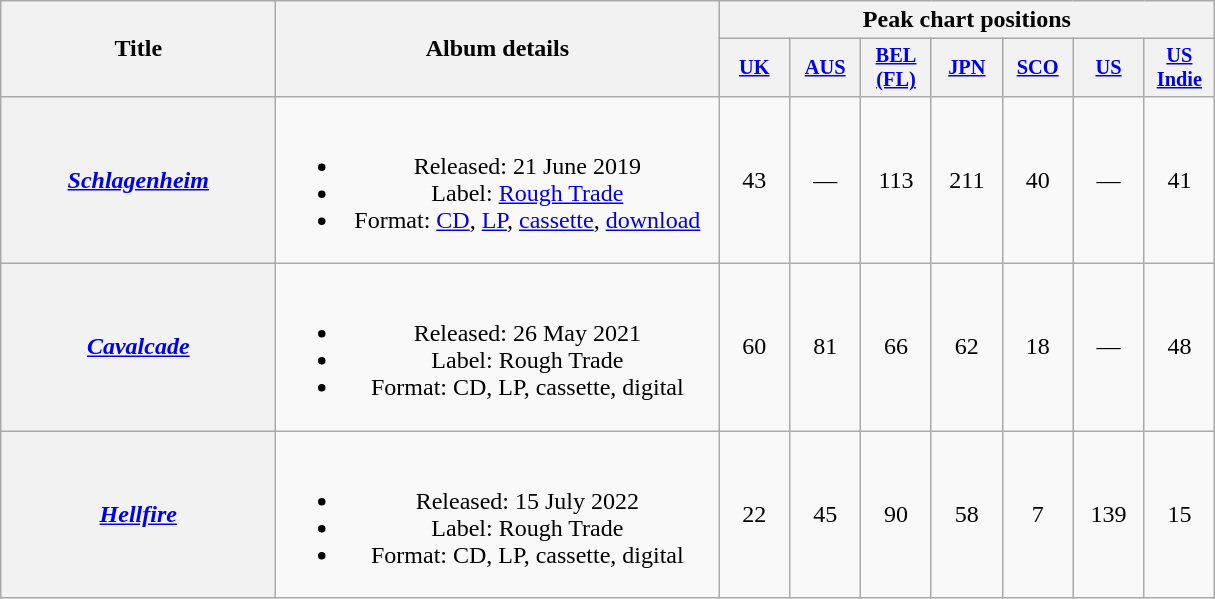<table class="wikitable plainrowheaders" style="text-align:center;">
<tr>
<th scope="col" rowspan="2" style="width:11em;">Title</th>
<th scope="col" rowspan="2" style="width:18em;">Album details</th>
<th scope="col" colspan="7">Peak chart positions</th>
</tr>
<tr>
<th scope="col" style="width:3em;font-size:85%;"><a href='#'>UK</a><br></th>
<th scope="col" style="width:3em;font-size:85%;"><a href='#'>AUS</a><br></th>
<th scope="col" style="width:3em;font-size:85%;"><a href='#'>BEL<br>(FL)</a><br></th>
<th scope="col" style="width:3em;font-size:85%;"><a href='#'>JPN</a><br></th>
<th scope="col" style="width:3em;font-size:85%;"><a href='#'>SCO</a><br></th>
<th scope="col" style="width:3em;font-size:85%;"><a href='#'>US</a><br></th>
<th scope="col" style="width:3em;font-size:85%;"><a href='#'>US<br>Indie</a><br></th>
</tr>
<tr>
<th scope="row"><em><a href='#'>Schlagenheim</a></em></th>
<td><br><ul><li>Released: 21 June 2019</li><li>Label: <a href='#'>Rough Trade</a></li><li>Format: <a href='#'>CD</a>, <a href='#'>LP</a>, <a href='#'>cassette</a>, <a href='#'>download</a></li></ul></td>
<td>43</td>
<td>—</td>
<td>113</td>
<td>211</td>
<td>40</td>
<td>—</td>
<td>41</td>
</tr>
<tr>
<th scope="row"><em><a href='#'>Cavalcade</a></em></th>
<td><br><ul><li>Released: 26 May 2021</li><li>Label: Rough Trade</li><li>Format: CD, LP, cassette, digital</li></ul></td>
<td>60</td>
<td>81</td>
<td>66</td>
<td>62</td>
<td>18</td>
<td>—</td>
<td>48</td>
</tr>
<tr>
<th scope="row"><em><a href='#'>Hellfire</a></em></th>
<td><br><ul><li>Released: 15 July 2022</li><li>Label: Rough Trade</li><li>Format: CD, LP, cassette, digital</li></ul></td>
<td>22</td>
<td>45<br></td>
<td>90</td>
<td>58</td>
<td>7</td>
<td>139</td>
<td>15</td>
</tr>
</table>
